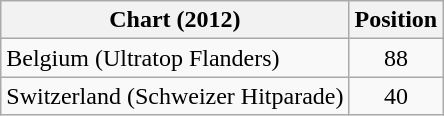<table class="wikitable sortable">
<tr>
<th>Chart (2012)</th>
<th>Position</th>
</tr>
<tr>
<td>Belgium (Ultratop Flanders)</td>
<td style="text-align:center;">88</td>
</tr>
<tr>
<td>Switzerland (Schweizer Hitparade)</td>
<td style="text-align:center;">40</td>
</tr>
</table>
